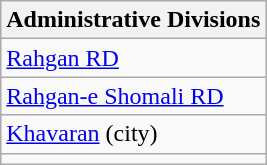<table class="wikitable">
<tr>
<th>Administrative Divisions</th>
</tr>
<tr>
<td><a href='#'>Rahgan RD</a></td>
</tr>
<tr>
<td><a href='#'>Rahgan-e Shomali RD</a></td>
</tr>
<tr>
<td><a href='#'>Khavaran</a> (city)</td>
</tr>
<tr>
<td colspan=1></td>
</tr>
</table>
